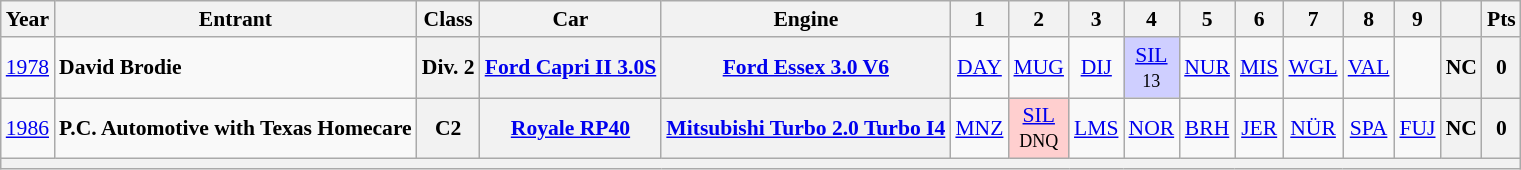<table class="wikitable" style="text-align:center; font-size:90%">
<tr>
<th>Year</th>
<th>Entrant</th>
<th>Class</th>
<th>Car</th>
<th>Engine</th>
<th>1</th>
<th>2</th>
<th>3</th>
<th>4</th>
<th>5</th>
<th>6</th>
<th>7</th>
<th>8</th>
<th>9</th>
<th></th>
<th>Pts</th>
</tr>
<tr>
<td><a href='#'>1978</a></td>
<td align="left"> <strong>David Brodie</strong></td>
<th>Div. 2</th>
<th><a href='#'>Ford Capri II 3.0S</a></th>
<th><a href='#'>Ford Essex 3.0 V6</a></th>
<td><a href='#'>DAY</a></td>
<td><a href='#'>MUG</a></td>
<td><a href='#'>DIJ</a></td>
<td style="background:#CFCFFF;"><a href='#'>SIL</a><br><small>13</small></td>
<td><a href='#'>NUR</a></td>
<td><a href='#'>MIS</a></td>
<td><a href='#'>WGL</a></td>
<td><a href='#'>VAL</a></td>
<td></td>
<th>NC</th>
<th>0</th>
</tr>
<tr>
<td><a href='#'>1986</a></td>
<td align="left"> <strong>P.C. Automotive with Texas Homecare</strong></td>
<th>C2</th>
<th><a href='#'>Royale RP40</a></th>
<th><a href='#'>Mitsubishi Turbo 2.0 Turbo I4</a></th>
<td><a href='#'>MNZ</a></td>
<td style="background:#FFCFCF;"><a href='#'>SIL</a><br><small>DNQ</small></td>
<td><a href='#'>LMS</a></td>
<td><a href='#'>NOR</a></td>
<td><a href='#'>BRH</a></td>
<td><a href='#'>JER</a></td>
<td><a href='#'>NÜR</a></td>
<td><a href='#'>SPA</a></td>
<td><a href='#'>FUJ</a></td>
<th>NC</th>
<th>0</th>
</tr>
<tr>
<th colspan="16"></th>
</tr>
</table>
